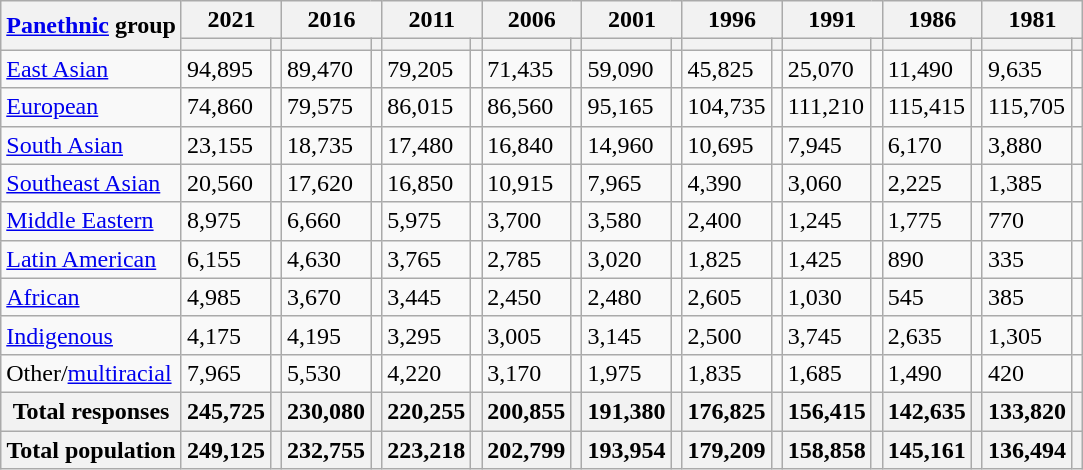<table class="wikitable mw-datatable">
<tr>
<th rowspan="2"><a href='#'>Panethnic</a> group</th>
<th colspan="2">2021</th>
<th colspan="2">2016</th>
<th colspan="2">2011</th>
<th colspan="2">2006</th>
<th colspan="2">2001</th>
<th colspan="2">1996</th>
<th colspan="2">1991</th>
<th colspan="2">1986</th>
<th colspan="2">1981</th>
</tr>
<tr>
<th><a href='#'></a></th>
<th></th>
<th></th>
<th></th>
<th></th>
<th></th>
<th></th>
<th></th>
<th></th>
<th></th>
<th></th>
<th></th>
<th></th>
<th></th>
<th></th>
<th></th>
<th></th>
<th></th>
</tr>
<tr>
<td><a href='#'>East Asian</a></td>
<td>94,895</td>
<td></td>
<td>89,470</td>
<td></td>
<td>79,205</td>
<td></td>
<td>71,435</td>
<td></td>
<td>59,090</td>
<td></td>
<td>45,825</td>
<td></td>
<td>25,070</td>
<td></td>
<td>11,490</td>
<td></td>
<td>9,635</td>
<td></td>
</tr>
<tr>
<td><a href='#'>European</a></td>
<td>74,860</td>
<td></td>
<td>79,575</td>
<td></td>
<td>86,015</td>
<td></td>
<td>86,560</td>
<td></td>
<td>95,165</td>
<td></td>
<td>104,735</td>
<td></td>
<td>111,210</td>
<td></td>
<td>115,415</td>
<td></td>
<td>115,705</td>
<td></td>
</tr>
<tr>
<td><a href='#'>South Asian</a></td>
<td>23,155</td>
<td></td>
<td>18,735</td>
<td></td>
<td>17,480</td>
<td></td>
<td>16,840</td>
<td></td>
<td>14,960</td>
<td></td>
<td>10,695</td>
<td></td>
<td>7,945</td>
<td></td>
<td>6,170</td>
<td></td>
<td>3,880</td>
<td></td>
</tr>
<tr>
<td><a href='#'>Southeast Asian</a></td>
<td>20,560</td>
<td></td>
<td>17,620</td>
<td></td>
<td>16,850</td>
<td></td>
<td>10,915</td>
<td></td>
<td>7,965</td>
<td></td>
<td>4,390</td>
<td></td>
<td>3,060</td>
<td></td>
<td>2,225</td>
<td></td>
<td>1,385</td>
<td></td>
</tr>
<tr>
<td><a href='#'>Middle Eastern</a></td>
<td>8,975</td>
<td></td>
<td>6,660</td>
<td></td>
<td>5,975</td>
<td></td>
<td>3,700</td>
<td></td>
<td>3,580</td>
<td></td>
<td>2,400</td>
<td></td>
<td>1,245</td>
<td></td>
<td>1,775</td>
<td></td>
<td>770</td>
<td></td>
</tr>
<tr>
<td><a href='#'>Latin American</a></td>
<td>6,155</td>
<td></td>
<td>4,630</td>
<td></td>
<td>3,765</td>
<td></td>
<td>2,785</td>
<td></td>
<td>3,020</td>
<td></td>
<td>1,825</td>
<td></td>
<td>1,425</td>
<td></td>
<td>890</td>
<td></td>
<td>335</td>
<td></td>
</tr>
<tr>
<td><a href='#'>African</a></td>
<td>4,985</td>
<td></td>
<td>3,670</td>
<td></td>
<td>3,445</td>
<td></td>
<td>2,450</td>
<td></td>
<td>2,480</td>
<td></td>
<td>2,605</td>
<td></td>
<td>1,030</td>
<td></td>
<td>545</td>
<td></td>
<td>385</td>
<td></td>
</tr>
<tr>
<td><a href='#'>Indigenous</a></td>
<td>4,175</td>
<td></td>
<td>4,195</td>
<td></td>
<td>3,295</td>
<td></td>
<td>3,005</td>
<td></td>
<td>3,145</td>
<td></td>
<td>2,500</td>
<td></td>
<td>3,745</td>
<td></td>
<td>2,635</td>
<td></td>
<td>1,305</td>
<td></td>
</tr>
<tr>
<td>Other/<a href='#'>multiracial</a></td>
<td>7,965</td>
<td></td>
<td>5,530</td>
<td></td>
<td>4,220</td>
<td></td>
<td>3,170</td>
<td></td>
<td>1,975</td>
<td></td>
<td>1,835</td>
<td></td>
<td>1,685</td>
<td></td>
<td>1,490</td>
<td></td>
<td>420</td>
<td></td>
</tr>
<tr>
<th>Total responses</th>
<th>245,725</th>
<th></th>
<th>230,080</th>
<th></th>
<th>220,255</th>
<th></th>
<th>200,855</th>
<th></th>
<th>191,380</th>
<th></th>
<th>176,825</th>
<th></th>
<th>156,415</th>
<th></th>
<th>142,635</th>
<th></th>
<th>133,820</th>
<th></th>
</tr>
<tr>
<th>Total population</th>
<th>249,125</th>
<th></th>
<th>232,755</th>
<th></th>
<th>223,218</th>
<th></th>
<th>202,799</th>
<th></th>
<th>193,954</th>
<th></th>
<th>179,209</th>
<th></th>
<th>158,858</th>
<th></th>
<th>145,161</th>
<th></th>
<th>136,494</th>
<th></th>
</tr>
</table>
